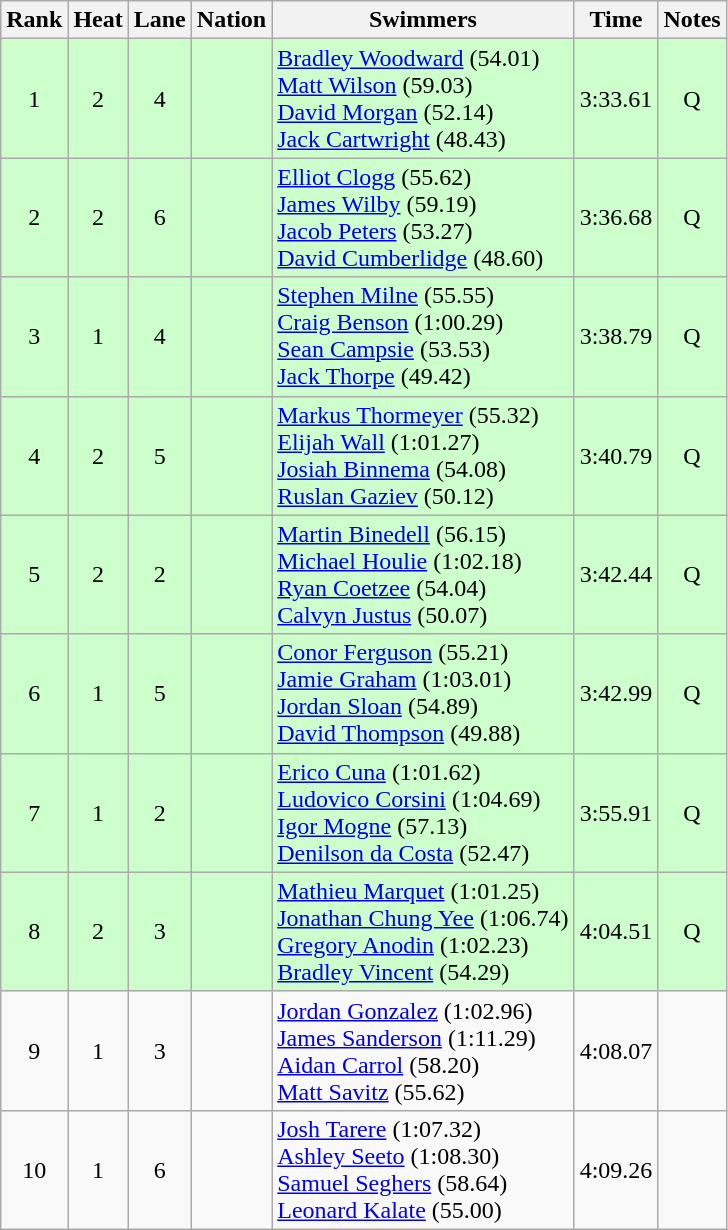<table class="wikitable sortable" style="text-align:center">
<tr>
<th>Rank</th>
<th>Heat</th>
<th>Lane</th>
<th>Nation</th>
<th>Swimmers</th>
<th>Time</th>
<th>Notes</th>
</tr>
<tr bgcolor="ccffcc">
<td>1</td>
<td>2</td>
<td>4</td>
<td align="left"></td>
<td align="left"><a href='#'>Bradley Woodward</a> (54.01)<br><a href='#'>Matt Wilson</a> (59.03)<br><a href='#'>David Morgan</a> (52.14)<br><a href='#'>Jack Cartwright</a> (48.43)</td>
<td>3:33.61</td>
<td>Q</td>
</tr>
<tr bgcolor="ccffcc">
<td>2</td>
<td>2</td>
<td>6</td>
<td align="left"></td>
<td align="left"><a href='#'>Elliot Clogg</a> (55.62)<br><a href='#'>James Wilby</a> (59.19) <br><a href='#'>Jacob Peters</a> (53.27)<br><a href='#'>David Cumberlidge</a> (48.60)</td>
<td>3:36.68</td>
<td>Q</td>
</tr>
<tr bgcolor="ccffcc">
<td>3</td>
<td>1</td>
<td>4</td>
<td align="left"></td>
<td align="left"><a href='#'>Stephen Milne</a> (55.55)<br><a href='#'>Craig Benson</a> (1:00.29)<br><a href='#'>Sean Campsie</a> (53.53)<br><a href='#'>Jack Thorpe</a> (49.42)</td>
<td>3:38.79</td>
<td>Q</td>
</tr>
<tr bgcolor="ccffcc">
<td>4</td>
<td>2</td>
<td>5</td>
<td align="left"></td>
<td align="left"><a href='#'>Markus Thormeyer</a> (55.32)<br><a href='#'>Elijah Wall</a> (1:01.27)<br><a href='#'>Josiah Binnema</a> (54.08)<br><a href='#'>Ruslan Gaziev</a> (50.12)</td>
<td>3:40.79</td>
<td>Q</td>
</tr>
<tr bgcolor="ccffcc">
<td>5</td>
<td>2</td>
<td>2</td>
<td align="left"></td>
<td align="left"><a href='#'>Martin Binedell</a> (56.15)<br><a href='#'>Michael Houlie</a> (1:02.18)<br><a href='#'>Ryan Coetzee</a> (54.04)<br><a href='#'>Calvyn Justus</a> (50.07)</td>
<td>3:42.44</td>
<td>Q</td>
</tr>
<tr bgcolor="ccffcc">
<td>6</td>
<td>1</td>
<td>5</td>
<td align="left"></td>
<td align="left"><a href='#'>Conor Ferguson</a> (55.21)<br><a href='#'>Jamie Graham</a> (1:03.01)<br><a href='#'>Jordan Sloan</a> (54.89)<br><a href='#'>David Thompson</a> (49.88)</td>
<td>3:42.99</td>
<td>Q</td>
</tr>
<tr bgcolor="ccffcc">
<td>7</td>
<td>1</td>
<td>2</td>
<td align="left"></td>
<td align="left"><a href='#'>Erico Cuna</a> (1:01.62)<br><a href='#'>Ludovico Corsini</a> (1:04.69)<br><a href='#'>Igor Mogne</a> (57.13)<br><a href='#'>Denilson da Costa</a> (52.47)</td>
<td>3:55.91</td>
<td>Q</td>
</tr>
<tr bgcolor="ccffcc">
<td>8</td>
<td>2</td>
<td>3</td>
<td align="left"></td>
<td align="left"><a href='#'>Mathieu Marquet</a> (1:01.25)<br><a href='#'>Jonathan Chung Yee</a> (1:06.74)<br><a href='#'>Gregory Anodin</a> (1:02.23)<br><a href='#'>Bradley Vincent</a> (54.29)</td>
<td>4:04.51</td>
<td>Q</td>
</tr>
<tr>
<td>9</td>
<td>1</td>
<td>3</td>
<td align="left"></td>
<td align="left"><a href='#'>Jordan Gonzalez</a> (1:02.96)<br><a href='#'>James Sanderson</a> (1:11.29)<br><a href='#'>Aidan Carrol</a> (58.20)<br><a href='#'>Matt Savitz</a> (55.62)</td>
<td>4:08.07</td>
<td></td>
</tr>
<tr>
<td>10</td>
<td>1</td>
<td>6</td>
<td align="left"></td>
<td align="left"><a href='#'>Josh Tarere</a> (1:07.32)<br><a href='#'>Ashley Seeto</a> (1:08.30)<br><a href='#'>Samuel Seghers</a> (58.64)<br><a href='#'>Leonard Kalate</a> (55.00)</td>
<td>4:09.26</td>
<td></td>
</tr>
</table>
